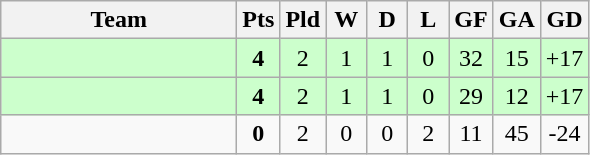<table class="wikitable" style="text-align:center;">
<tr>
<th width=150>Team</th>
<th width=20>Pts</th>
<th width=20>Pld</th>
<th width=20>W</th>
<th width=20>D</th>
<th width=20>L</th>
<th width=20>GF</th>
<th width=20>GA</th>
<th width=25>GD</th>
</tr>
<tr bgcolor=#ccffcc>
<td align="left"></td>
<td><strong>4</strong></td>
<td>2</td>
<td>1</td>
<td>1</td>
<td>0</td>
<td>32</td>
<td>15</td>
<td>+17</td>
</tr>
<tr bgcolor=#ccffcc>
<td align="left"></td>
<td><strong>4</strong></td>
<td>2</td>
<td>1</td>
<td>1</td>
<td>0</td>
<td>29</td>
<td>12</td>
<td>+17</td>
</tr>
<tr>
<td align="left"></td>
<td><strong>0</strong></td>
<td>2</td>
<td>0</td>
<td>0</td>
<td>2</td>
<td>11</td>
<td>45</td>
<td>-24</td>
</tr>
</table>
